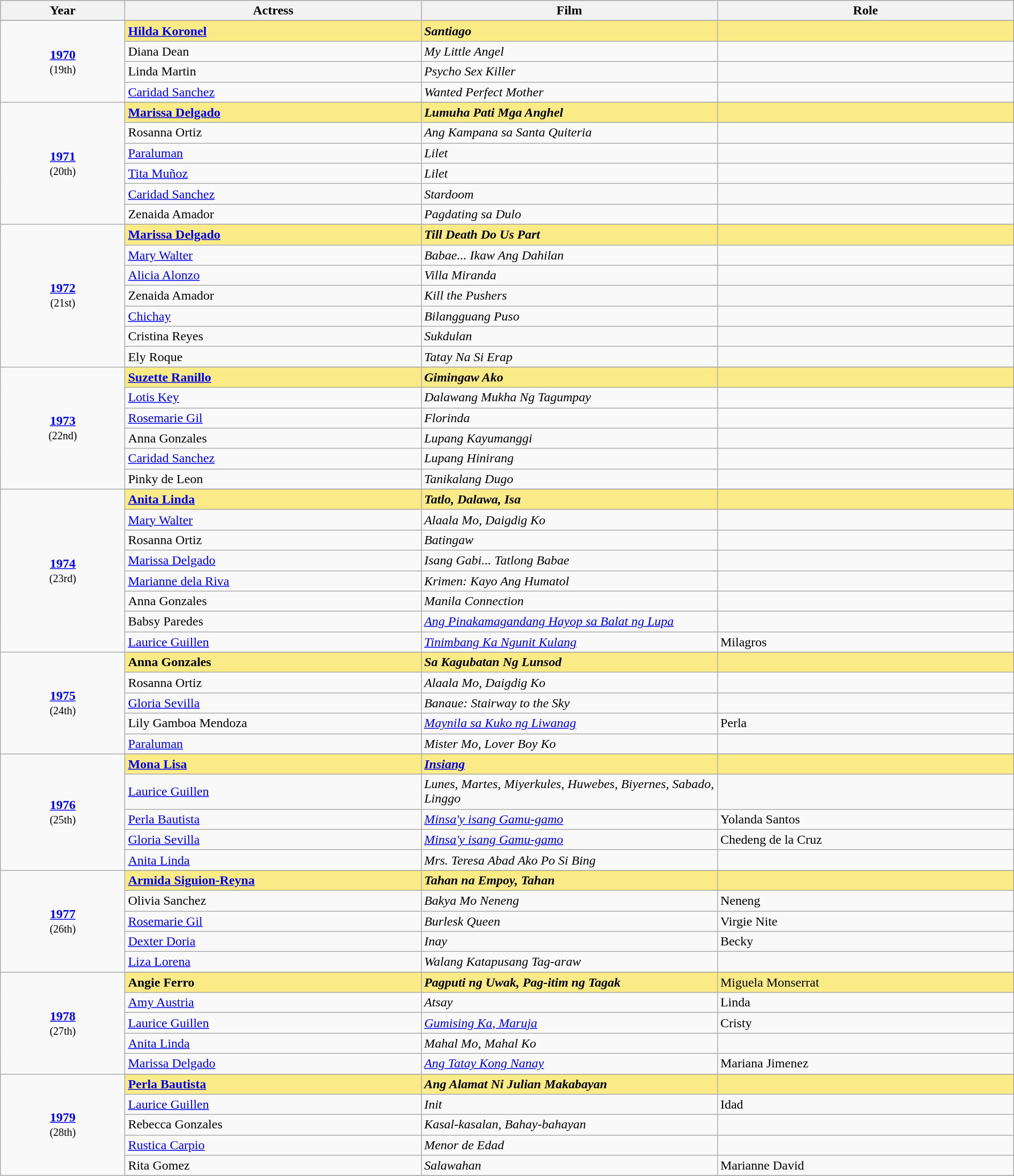<table class="wikitable" style="width:100%">
<tr bgcolor="#bebebe">
<th width="8%">Year</th>
<th width="19%">Actress</th>
<th width="19%">Film</th>
<th width="19%">Role</th>
</tr>
<tr>
</tr>
<tr>
<td rowspan=5 style="text-align:center"><strong><a href='#'>1970</a></strong><br><small>(19th)</small></td>
</tr>
<tr style="background:#FAEB86">
<td><strong><a href='#'>Hilda Koronel</a></strong></td>
<td><strong><em>Santiago</em></strong></td>
<td></td>
</tr>
<tr>
<td>Diana Dean</td>
<td><em>My Little Angel</em></td>
<td></td>
</tr>
<tr>
<td>Linda Martin</td>
<td><em>Psycho Sex Killer</em></td>
<td></td>
</tr>
<tr>
<td><a href='#'>Caridad Sanchez</a></td>
<td><em>Wanted Perfect Mother</em></td>
<td></td>
</tr>
<tr>
<td rowspan=7 style="text-align:center"><strong><a href='#'>1971</a></strong><br><small>(20th)</small></td>
</tr>
<tr style="background:#FAEB86">
<td><strong><a href='#'>Marissa Delgado</a></strong></td>
<td><strong><em>Lumuha Pati Mga Anghel</em></strong></td>
<td></td>
</tr>
<tr>
<td>Rosanna Ortiz</td>
<td><em>Ang Kampana sa Santa Quiteria</em></td>
<td></td>
</tr>
<tr>
<td><a href='#'>Paraluman</a></td>
<td><em>Lilet</em></td>
<td></td>
</tr>
<tr>
<td><a href='#'>Tita Muñoz</a></td>
<td><em>Lilet</em></td>
<td></td>
</tr>
<tr>
<td><a href='#'>Caridad Sanchez</a></td>
<td><em>Stardoom</em></td>
<td></td>
</tr>
<tr>
<td>Zenaida Amador</td>
<td><em>Pagdating sa Dulo</em></td>
<td></td>
</tr>
<tr>
<td rowspan=8 style="text-align:center"><strong><a href='#'>1972</a></strong><br><small>(21st)</small></td>
</tr>
<tr style="background:#FAEB86">
<td><strong><a href='#'>Marissa Delgado</a></strong></td>
<td><strong><em>Till Death Do Us Part</em></strong></td>
<td></td>
</tr>
<tr>
<td><a href='#'>Mary Walter</a></td>
<td><em>Babae... Ikaw Ang Dahilan</em></td>
<td></td>
</tr>
<tr>
<td><a href='#'>Alicia Alonzo</a></td>
<td><em>Villa Miranda</em></td>
<td></td>
</tr>
<tr>
<td>Zenaida Amador</td>
<td><em>Kill the Pushers</em></td>
<td></td>
</tr>
<tr>
<td><a href='#'>Chichay</a></td>
<td><em>Bilangguang Puso</em></td>
<td></td>
</tr>
<tr>
<td>Cristina Reyes</td>
<td><em>Sukdulan</em></td>
<td></td>
</tr>
<tr>
<td>Ely Roque</td>
<td><em>Tatay Na Si Erap</em></td>
<td></td>
</tr>
<tr>
<td rowspan=7 style="text-align:center"><strong><a href='#'>1973</a></strong><br><small>(22nd)</small></td>
</tr>
<tr style="background:#FAEB86">
<td><strong><a href='#'>Suzette Ranillo</a></strong></td>
<td><strong><em>Gimingaw Ako</em></strong></td>
<td></td>
</tr>
<tr>
<td><a href='#'>Lotis Key</a></td>
<td><em>Dalawang Mukha Ng Tagumpay</em></td>
<td></td>
</tr>
<tr>
<td><a href='#'>Rosemarie Gil</a></td>
<td><em>Florinda</em></td>
<td></td>
</tr>
<tr>
<td>Anna Gonzales</td>
<td><em>Lupang Kayumanggi</em></td>
<td></td>
</tr>
<tr>
<td><a href='#'>Caridad Sanchez</a></td>
<td><em>Lupang Hinirang</em></td>
<td></td>
</tr>
<tr>
<td>Pinky de Leon</td>
<td><em>Tanikalang Dugo</em></td>
<td></td>
</tr>
<tr>
<td rowspan=9 style="text-align:center"><strong><a href='#'>1974</a></strong><br><small>(23rd)</small></td>
</tr>
<tr style="background:#FAEB86">
<td><strong><a href='#'>Anita Linda</a></strong></td>
<td><strong><em>Tatlo, Dalawa, Isa</em></strong></td>
<td></td>
</tr>
<tr>
<td><a href='#'>Mary Walter</a></td>
<td><em>Alaala Mo, Daigdig Ko</em></td>
<td></td>
</tr>
<tr>
<td>Rosanna Ortiz</td>
<td><em>Batingaw</em></td>
<td></td>
</tr>
<tr>
<td><a href='#'>Marissa Delgado</a></td>
<td><em>Isang Gabi... Tatlong Babae</em></td>
<td></td>
</tr>
<tr>
<td><a href='#'>Marianne dela Riva</a></td>
<td><em>Krimen: Kayo Ang Humatol</em></td>
<td></td>
</tr>
<tr>
<td>Anna Gonzales</td>
<td><em>Manila Connection</em></td>
<td></td>
</tr>
<tr>
<td>Babsy Paredes</td>
<td><em><a href='#'>Ang Pinakamagandang Hayop sa Balat ng Lupa</a></em></td>
<td></td>
</tr>
<tr>
<td><a href='#'>Laurice Guillen</a></td>
<td><em><a href='#'>Tinimbang Ka Ngunit Kulang</a></em></td>
<td>Milagros</td>
</tr>
<tr>
<td rowspan=6 style="text-align:center"><strong><a href='#'>1975</a></strong><br><small>(24th)</small></td>
</tr>
<tr style="background:#FAEB86">
<td><strong>Anna Gonzales</strong></td>
<td><strong><em>Sa Kagubatan Ng Lunsod</em></strong></td>
<td></td>
</tr>
<tr>
<td>Rosanna Ortiz</td>
<td><em>Alaala Mo, Daigdig Ko</em></td>
<td></td>
</tr>
<tr>
<td><a href='#'>Gloria Sevilla</a></td>
<td><em>Banaue: Stairway to the Sky</em></td>
<td></td>
</tr>
<tr>
<td>Lily Gamboa Mendoza</td>
<td><em><a href='#'>Maynila sa Kuko ng Liwanag</a></em></td>
<td>Perla</td>
</tr>
<tr>
<td><a href='#'>Paraluman</a></td>
<td><em>Mister Mo, Lover Boy Ko</em></td>
<td></td>
</tr>
<tr>
<td rowspan=6 style="text-align:center"><strong><a href='#'>1976</a></strong><br><small>(25th)</small></td>
</tr>
<tr style="background:#FAEB86">
<td><strong><a href='#'>Mona Lisa</a></strong></td>
<td><strong><em><a href='#'>Insiang</a></em></strong></td>
<td></td>
</tr>
<tr>
<td><a href='#'>Laurice Guillen</a></td>
<td><em>Lunes, Martes, Miyerkules, Huwebes, Biyernes, Sabado, Linggo</em></td>
<td></td>
</tr>
<tr>
<td><a href='#'>Perla Bautista</a></td>
<td><em><a href='#'>Minsa'y isang Gamu-gamo</a></em></td>
<td>Yolanda Santos</td>
</tr>
<tr>
<td><a href='#'>Gloria Sevilla</a></td>
<td><em><a href='#'>Minsa'y isang Gamu-gamo</a></em></td>
<td>Chedeng de la Cruz</td>
</tr>
<tr>
<td><a href='#'>Anita Linda</a></td>
<td><em>Mrs. Teresa Abad Ako Po Si Bing</em></td>
<td></td>
</tr>
<tr>
<td rowspan=6 style="text-align:center"><strong><a href='#'>1977</a></strong><br><small>(26th)</small></td>
</tr>
<tr style="background:#FAEB86">
<td><strong><a href='#'>Armida Siguion-Reyna</a></strong></td>
<td><strong><em>Tahan na Empoy, Tahan</em></strong></td>
<td></td>
</tr>
<tr>
<td>Olivia Sanchez</td>
<td><em>Bakya Mo Neneng</em></td>
<td>Neneng</td>
</tr>
<tr>
<td><a href='#'>Rosemarie Gil</a></td>
<td><em>Burlesk Queen</em></td>
<td>Virgie Nite</td>
</tr>
<tr>
<td><a href='#'>Dexter Doria</a></td>
<td><em>Inay</em></td>
<td>Becky</td>
</tr>
<tr>
<td><a href='#'>Liza Lorena</a></td>
<td><em>Walang Katapusang Tag-araw</em></td>
<td></td>
</tr>
<tr>
<td rowspan=6 style="text-align:center"><strong><a href='#'>1978</a></strong><br><small>(27th)</small></td>
</tr>
<tr style="background:#FAEB86">
<td><strong>Angie Ferro</strong></td>
<td><strong><em>Pagputi ng Uwak, Pag-itim ng Tagak</em></strong></td>
<td>Miguela Monserrat</td>
</tr>
<tr>
<td><a href='#'>Amy Austria</a></td>
<td><em>Atsay</em></td>
<td>Linda</td>
</tr>
<tr>
<td><a href='#'>Laurice Guillen</a></td>
<td><em><a href='#'>Gumising Ka, Maruja</a></em></td>
<td>Cristy</td>
</tr>
<tr>
<td><a href='#'>Anita Linda</a></td>
<td><em>Mahal Mo, Mahal Ko</em></td>
<td></td>
</tr>
<tr>
<td><a href='#'>Marissa Delgado</a></td>
<td><em><a href='#'>Ang Tatay Kong Nanay</a></em></td>
<td>Mariana Jimenez</td>
</tr>
<tr>
<td rowspan=7 style="text-align:center"><strong><a href='#'>1979</a></strong><br><small>(28th)</small></td>
</tr>
<tr style="background:#FAEB86">
<td><strong><a href='#'>Perla Bautista</a></strong></td>
<td><strong><em>Ang Alamat Ni Julian Makabayan</em></strong></td>
<td></td>
</tr>
<tr>
<td><a href='#'>Laurice Guillen</a></td>
<td><em>Init</em></td>
<td>Idad</td>
</tr>
<tr>
<td>Rebecca Gonzales</td>
<td><em>Kasal-kasalan, Bahay-bahayan</em></td>
<td></td>
</tr>
<tr>
<td><a href='#'>Rustica Carpio</a></td>
<td><em>Menor de Edad</em></td>
<td></td>
</tr>
<tr>
<td>Rita Gomez</td>
<td><em>Salawahan</em></td>
<td>Marianne David</td>
</tr>
<tr>
</tr>
</table>
